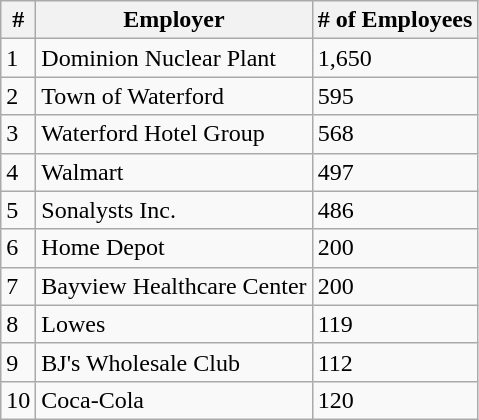<table class="wikitable">
<tr>
<th>#</th>
<th>Employer</th>
<th># of Employees</th>
</tr>
<tr>
<td>1</td>
<td>Dominion Nuclear Plant</td>
<td>1,650</td>
</tr>
<tr>
<td>2</td>
<td>Town of Waterford</td>
<td>595</td>
</tr>
<tr>
<td>3</td>
<td>Waterford Hotel Group</td>
<td>568</td>
</tr>
<tr>
<td>4</td>
<td>Walmart</td>
<td>497</td>
</tr>
<tr>
<td>5</td>
<td>Sonalysts Inc.</td>
<td>486</td>
</tr>
<tr>
<td>6</td>
<td>Home Depot</td>
<td>200</td>
</tr>
<tr>
<td>7</td>
<td>Bayview Healthcare Center</td>
<td>200</td>
</tr>
<tr>
<td>8</td>
<td>Lowes</td>
<td>119</td>
</tr>
<tr>
<td>9</td>
<td>BJ's Wholesale Club</td>
<td>112</td>
</tr>
<tr>
<td>10</td>
<td>Coca-Cola</td>
<td>120</td>
</tr>
</table>
